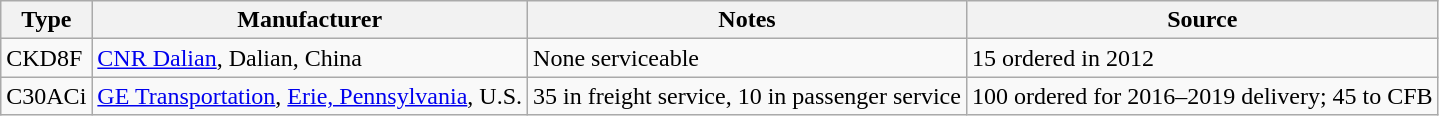<table class="wikitable">
<tr>
<th>Type</th>
<th>Manufacturer</th>
<th>Notes</th>
<th>Source</th>
</tr>
<tr>
<td>CKD8F</td>
<td><a href='#'>CNR Dalian</a>, Dalian, China</td>
<td>None serviceable</td>
<td>15 ordered in 2012</td>
</tr>
<tr>
<td>C30ACi</td>
<td><a href='#'>GE Transportation</a>, <a href='#'>Erie, Pennsylvania</a>, U.S.</td>
<td>35 in freight service, 10 in passenger service</td>
<td>100 ordered for 2016–2019 delivery; 45 to CFB</td>
</tr>
</table>
